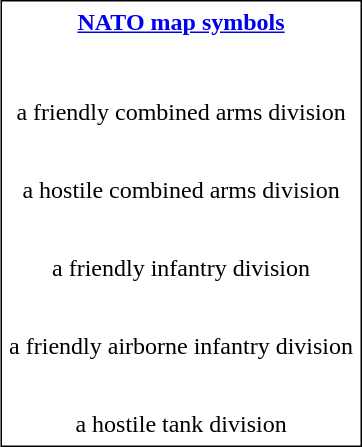<table class="floatright" style="border:1px solid black; background:white;float: right;text-align: center" cellpadding="3">
<tr>
<th><a href='#'>NATO map symbols</a></th>
</tr>
<tr>
<td></td>
</tr>
<tr>
<td><br></td>
</tr>
<tr>
<td>a friendly combined arms division</td>
</tr>
<tr>
<td><br></td>
</tr>
<tr>
<td>a hostile combined arms division</td>
</tr>
<tr>
<td><br></td>
</tr>
<tr>
<td>a friendly infantry division</td>
</tr>
<tr>
<td><br></td>
</tr>
<tr>
<td>a friendly airborne infantry division</td>
</tr>
<tr>
<td><br></td>
</tr>
<tr>
<td>a hostile tank division</td>
</tr>
</table>
